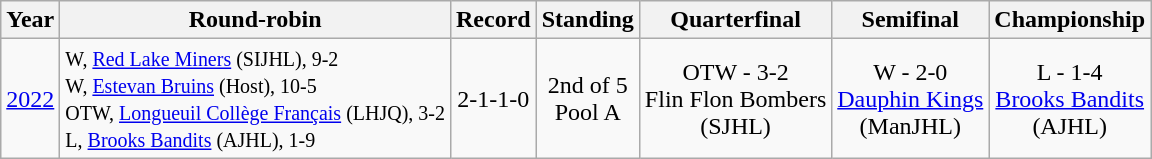<table class="wikitable" style="text-align:center;">
<tr>
<th>Year</th>
<th>Round-robin</th>
<th>Record</th>
<th>Standing</th>
<th>Quarterfinal</th>
<th>Semifinal</th>
<th>Championship</th>
</tr>
<tr>
<td><a href='#'>2022</a></td>
<td align=left><small>W, <a href='#'>Red Lake Miners</a> (SIJHL), 9-2<br>W, <a href='#'>Estevan Bruins</a> (Host), 10-5<br>OTW, <a href='#'>Longueuil Collège Français</a> (LHJQ), 3-2<br>L, <a href='#'>Brooks Bandits</a> (AJHL), 1-9</small></td>
<td>2-1-1-0</td>
<td>2nd of 5 <br>Pool A</td>
<td>OTW - 3-2<br>Flin Flon Bombers<br>(SJHL)</td>
<td>W - 2-0<br><a href='#'>Dauphin Kings</a><br>(ManJHL)</td>
<td>L - 1-4<br><a href='#'>Brooks Bandits</a><br>(AJHL)</td>
</tr>
</table>
